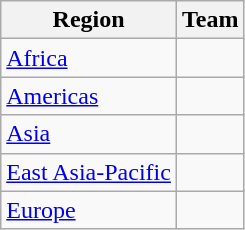<table class="wikitable">
<tr>
<th>Region</th>
<th>Team</th>
</tr>
<tr>
<td><a href='#'>Africa</a></td>
<td></td>
</tr>
<tr>
<td><a href='#'>Americas</a></td>
<td></td>
</tr>
<tr>
<td><a href='#'>Asia</a></td>
<td></td>
</tr>
<tr>
<td><a href='#'>East Asia-Pacific</a></td>
<td></td>
</tr>
<tr>
<td><a href='#'>Europe</a></td>
<td></td>
</tr>
</table>
